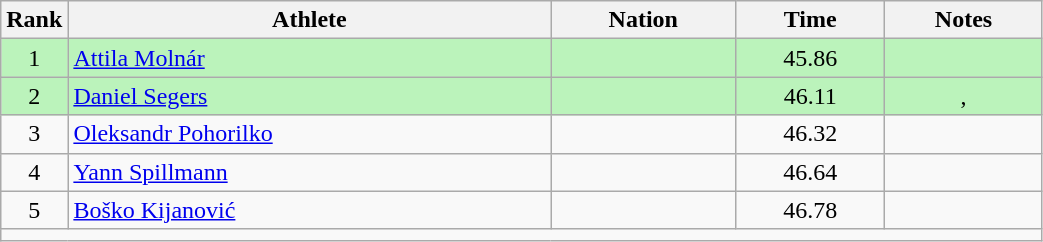<table class="wikitable sortable" style="text-align:center;width: 55%;">
<tr>
<th scope="col" style="width: 10px;">Rank</th>
<th scope="col">Athlete</th>
<th scope="col">Nation</th>
<th scope="col">Time</th>
<th scope="col">Notes</th>
</tr>
<tr bgcolor=bbf3bb>
<td>1</td>
<td align=left><a href='#'>Attila Molnár</a></td>
<td align=left></td>
<td>45.86</td>
<td></td>
</tr>
<tr bgcolor=bbf3bb>
<td>2</td>
<td align=left><a href='#'>Daniel Segers</a></td>
<td align=left></td>
<td>46.11</td>
<td>, </td>
</tr>
<tr>
<td>3</td>
<td align=left><a href='#'>Oleksandr Pohorilko</a></td>
<td align=left></td>
<td>46.32</td>
<td></td>
</tr>
<tr>
<td>4</td>
<td align=left><a href='#'>Yann Spillmann</a></td>
<td align=left></td>
<td>46.64</td>
<td></td>
</tr>
<tr>
<td>5</td>
<td align=left><a href='#'>Boško Kijanović</a></td>
<td align=left></td>
<td>46.78</td>
<td></td>
</tr>
<tr class="sortbottom">
<td colspan="5"></td>
</tr>
</table>
